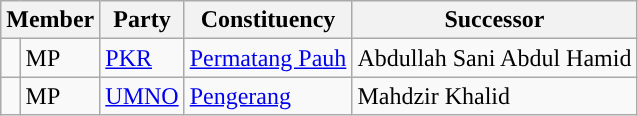<table class="sortable wikitable">
<tr>
<th colspan="2" valign="top">Member</th>
<th valign="top">Party</th>
<th valign="top">Constituency</th>
<th class="unsortable" valign="top">Successor</th>
</tr>
<tr>
<td></td>
<td> MP</td>
<td><a href='#'>PKR</a></td>
<td><a href='#'>Permatang Pauh</a></td>
<td>Abdullah Sani Abdul Hamid</td>
</tr>
<tr>
<td></td>
<td> MP</td>
<td><a href='#'>UMNO</a></td>
<td><a href='#'>Pengerang</a></td>
<td>Mahdzir Khalid</td>
</tr>
</table>
